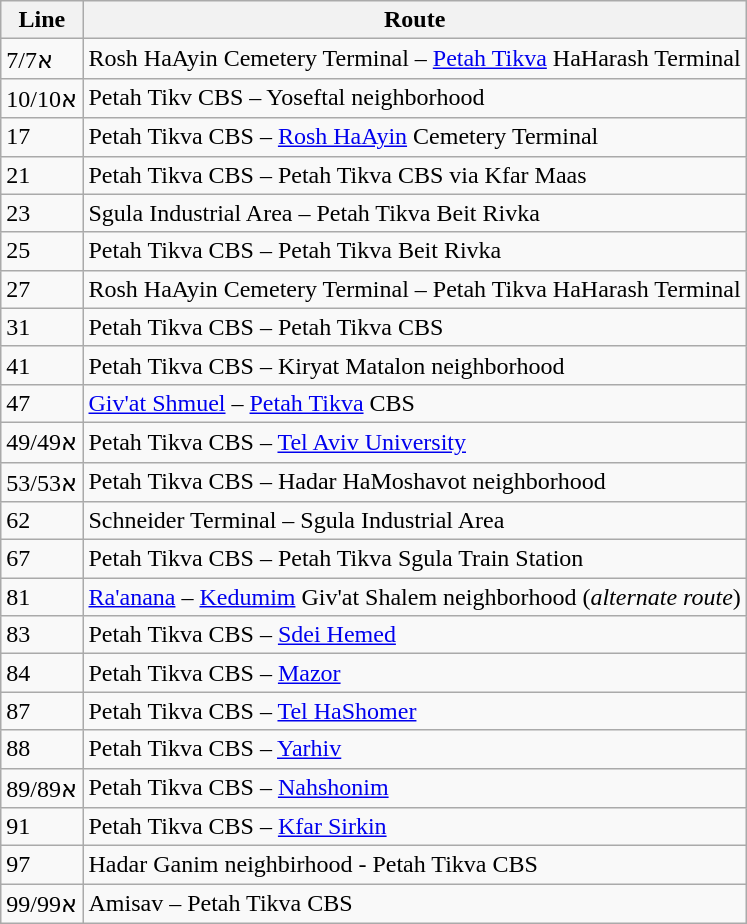<table class="wikitable">
<tr>
<th>Line</th>
<th>Route</th>
</tr>
<tr>
<td>7/7א</td>
<td>Rosh HaAyin Cemetery Terminal – <a href='#'>Petah Tikva</a> HaHarash Terminal</td>
</tr>
<tr>
<td>10/10א</td>
<td>Petah Tikv CBS – Yoseftal neighborhood</td>
</tr>
<tr>
<td>17</td>
<td>Petah Tikva CBS – <a href='#'>Rosh HaAyin</a> Cemetery Terminal</td>
</tr>
<tr>
<td>21</td>
<td>Petah Tikva CBS – Petah Tikva CBS via Kfar Maas</td>
</tr>
<tr>
<td>23</td>
<td>Sgula Industrial Area – Petah Tikva Beit Rivka</td>
</tr>
<tr>
<td>25</td>
<td>Petah Tikva CBS – Petah Tikva Beit Rivka</td>
</tr>
<tr>
<td>27</td>
<td>Rosh HaAyin Cemetery Terminal – Petah Tikva HaHarash Terminal</td>
</tr>
<tr>
<td>31</td>
<td>Petah Tikva CBS – Petah Tikva CBS</td>
</tr>
<tr>
<td>41</td>
<td>Petah Tikva CBS – Kiryat Matalon neighborhood</td>
</tr>
<tr>
<td>47</td>
<td><a href='#'>Giv'at Shmuel</a> – <a href='#'>Petah Tikva</a> CBS</td>
</tr>
<tr>
<td>49/49א</td>
<td>Petah Tikva CBS – <a href='#'>Tel Aviv University</a></td>
</tr>
<tr>
<td>53/53א</td>
<td>Petah Tikva CBS – Hadar HaMoshavot neighborhood</td>
</tr>
<tr>
<td>62</td>
<td>Schneider Terminal – Sgula Industrial Area</td>
</tr>
<tr>
<td>67</td>
<td>Petah Tikva CBS – Petah Tikva Sgula Train Station</td>
</tr>
<tr>
<td>81</td>
<td><a href='#'>Ra'anana</a> – <a href='#'>Kedumim</a> Giv'at Shalem neighborhood (<em>alternate route</em>)</td>
</tr>
<tr>
<td>83</td>
<td>Petah Tikva CBS – <a href='#'>Sdei Hemed</a></td>
</tr>
<tr>
<td>84</td>
<td>Petah Tikva CBS – <a href='#'>Mazor</a></td>
</tr>
<tr>
<td>87</td>
<td>Petah Tikva CBS – <a href='#'>Tel HaShomer</a></td>
</tr>
<tr>
<td>88</td>
<td>Petah Tikva CBS – <a href='#'>Yarhiv</a></td>
</tr>
<tr>
<td>89/89א</td>
<td>Petah Tikva CBS – <a href='#'>Nahshonim</a></td>
</tr>
<tr>
<td>91</td>
<td>Petah Tikva CBS – <a href='#'>Kfar Sirkin</a></td>
</tr>
<tr>
<td>97</td>
<td>Hadar Ganim neighbirhood - Petah Tikva CBS</td>
</tr>
<tr>
<td>99/99א</td>
<td>Amisav – Petah Tikva CBS</td>
</tr>
</table>
